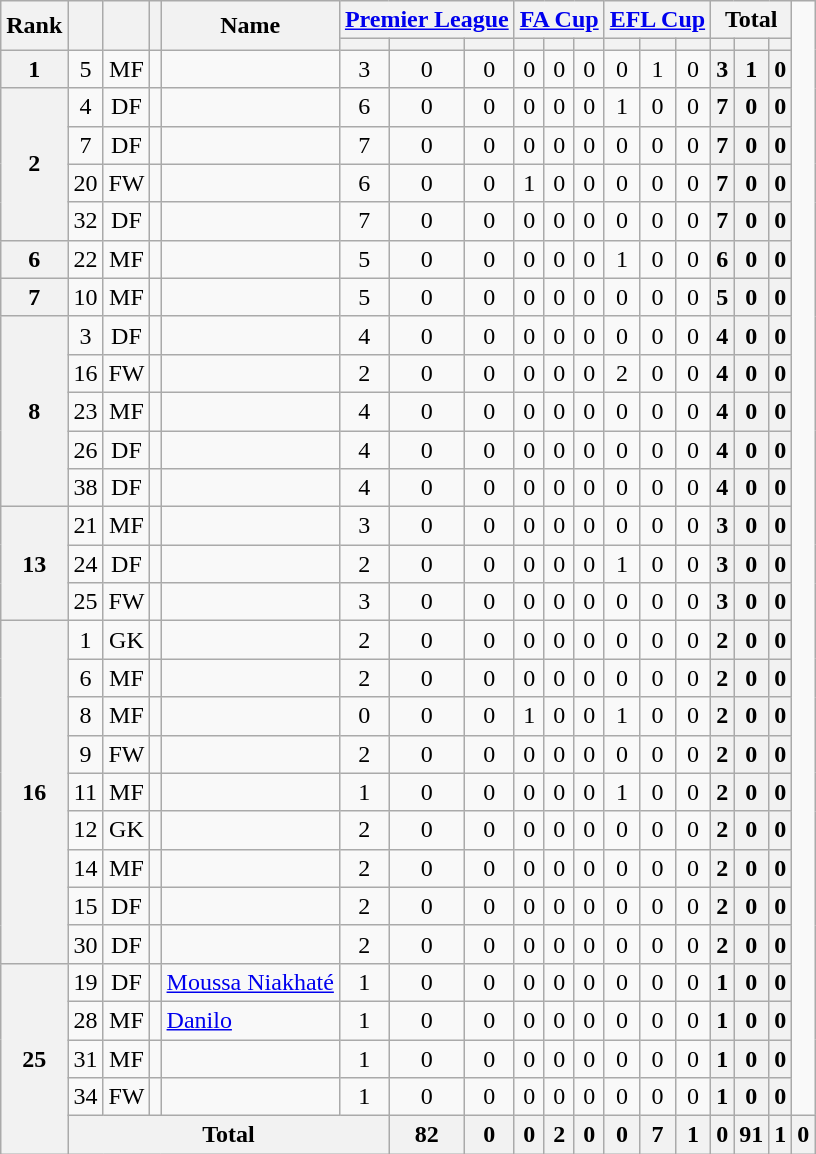<table class="wikitable sortable" style="text-align:center;">
<tr>
<th rowspan="2">Rank</th>
<th rowspan="2"></th>
<th rowspan="2"></th>
<th rowspan="2"></th>
<th rowspan="2">Name</th>
<th colspan="3"><a href='#'>Premier League</a></th>
<th colspan="3"><a href='#'>FA Cup</a></th>
<th colspan="3"><a href='#'>EFL Cup</a></th>
<th colspan="3">Total</th>
</tr>
<tr>
<th></th>
<th></th>
<th></th>
<th></th>
<th></th>
<th></th>
<th></th>
<th></th>
<th></th>
<th></th>
<th></th>
<th></th>
</tr>
<tr>
<th rowspan="1">1</th>
<td>5</td>
<td>MF</td>
<td></td>
<td style="text-align:left;"><br></td>
<td>3</td>
<td>0</td>
<td>0<br></td>
<td>0</td>
<td>0</td>
<td>0<br></td>
<td>0</td>
<td>1</td>
<td>0<br></td>
<th>3</th>
<th>1</th>
<th>0</th>
</tr>
<tr>
<th rowspan="4">2</th>
<td>4</td>
<td>DF</td>
<td></td>
<td style="text-align:left;"><br></td>
<td>6</td>
<td>0</td>
<td>0<br></td>
<td>0</td>
<td>0</td>
<td>0<br></td>
<td>1</td>
<td>0</td>
<td>0<br></td>
<th>7</th>
<th>0</th>
<th>0</th>
</tr>
<tr>
<td>7</td>
<td>DF</td>
<td></td>
<td style="text-align:left;"><br></td>
<td>7</td>
<td>0</td>
<td>0<br></td>
<td>0</td>
<td>0</td>
<td>0<br></td>
<td>0</td>
<td>0</td>
<td>0<br></td>
<th>7</th>
<th>0</th>
<th>0</th>
</tr>
<tr>
<td>20</td>
<td>FW</td>
<td></td>
<td style="text-align:left;"><br></td>
<td>6</td>
<td>0</td>
<td>0<br></td>
<td>1</td>
<td>0</td>
<td>0<br></td>
<td>0</td>
<td>0</td>
<td>0<br></td>
<th>7</th>
<th>0</th>
<th>0</th>
</tr>
<tr>
<td>32</td>
<td>DF</td>
<td></td>
<td style="text-align:left;"><br></td>
<td>7</td>
<td>0</td>
<td>0<br></td>
<td>0</td>
<td>0</td>
<td>0<br></td>
<td>0</td>
<td>0</td>
<td>0<br></td>
<th>7</th>
<th>0</th>
<th>0</th>
</tr>
<tr>
<th rowspan="1">6</th>
<td>22</td>
<td>MF</td>
<td></td>
<td style="text-align:left;"><br></td>
<td>5</td>
<td>0</td>
<td>0<br></td>
<td>0</td>
<td>0</td>
<td>0<br></td>
<td>1</td>
<td>0</td>
<td>0<br></td>
<th>6</th>
<th>0</th>
<th>0</th>
</tr>
<tr>
<th rowspan="1">7</th>
<td>10</td>
<td>MF</td>
<td></td>
<td style="text-align:left;"><br></td>
<td>5</td>
<td>0</td>
<td>0<br></td>
<td>0</td>
<td>0</td>
<td>0<br></td>
<td>0</td>
<td>0</td>
<td>0<br></td>
<th>5</th>
<th>0</th>
<th>0</th>
</tr>
<tr>
<th rowspan="5">8</th>
<td>3</td>
<td>DF</td>
<td></td>
<td style="text-align:left;"><br></td>
<td>4</td>
<td>0</td>
<td>0<br></td>
<td>0</td>
<td>0</td>
<td>0<br></td>
<td>0</td>
<td>0</td>
<td>0<br></td>
<th>4</th>
<th>0</th>
<th>0</th>
</tr>
<tr>
<td>16</td>
<td>FW</td>
<td></td>
<td style="text-align:left;"><br></td>
<td>2</td>
<td>0</td>
<td>0<br></td>
<td>0</td>
<td>0</td>
<td>0<br></td>
<td>2</td>
<td>0</td>
<td>0<br></td>
<th>4</th>
<th>0</th>
<th>0</th>
</tr>
<tr>
<td>23</td>
<td>MF</td>
<td></td>
<td style="text-align:left;"><br></td>
<td>4</td>
<td>0</td>
<td>0<br></td>
<td>0</td>
<td>0</td>
<td>0<br></td>
<td>0</td>
<td>0</td>
<td>0<br></td>
<th>4</th>
<th>0</th>
<th>0</th>
</tr>
<tr>
<td>26</td>
<td>DF</td>
<td></td>
<td style="text-align:left;"><br></td>
<td>4</td>
<td>0</td>
<td>0<br></td>
<td>0</td>
<td>0</td>
<td>0<br></td>
<td>0</td>
<td>0</td>
<td>0<br></td>
<th>4</th>
<th>0</th>
<th>0</th>
</tr>
<tr>
<td>38</td>
<td>DF</td>
<td></td>
<td style="text-align:left;"><br></td>
<td>4</td>
<td>0</td>
<td>0<br></td>
<td>0</td>
<td>0</td>
<td>0<br></td>
<td>0</td>
<td>0</td>
<td>0<br></td>
<th>4</th>
<th>0</th>
<th>0</th>
</tr>
<tr>
<th rowspan="3">13</th>
<td>21</td>
<td>MF</td>
<td></td>
<td style="text-align:left;"><br></td>
<td>3</td>
<td>0</td>
<td>0<br></td>
<td>0</td>
<td>0</td>
<td>0<br></td>
<td>0</td>
<td>0</td>
<td>0<br></td>
<th>3</th>
<th>0</th>
<th>0</th>
</tr>
<tr>
<td>24</td>
<td>DF</td>
<td></td>
<td style="text-align:left;"><br></td>
<td>2</td>
<td>0</td>
<td>0<br></td>
<td>0</td>
<td>0</td>
<td>0<br></td>
<td>1</td>
<td>0</td>
<td>0<br></td>
<th>3</th>
<th>0</th>
<th>0</th>
</tr>
<tr>
<td>25</td>
<td>FW</td>
<td></td>
<td style="text-align:left;"><br></td>
<td>3</td>
<td>0</td>
<td>0<br></td>
<td>0</td>
<td>0</td>
<td>0<br></td>
<td>0</td>
<td>0</td>
<td>0<br></td>
<th>3</th>
<th>0</th>
<th>0</th>
</tr>
<tr>
<th rowspan="9">16</th>
<td>1</td>
<td>GK</td>
<td></td>
<td style="text-align:left;"><br></td>
<td>2</td>
<td>0</td>
<td>0<br></td>
<td>0</td>
<td>0</td>
<td>0<br></td>
<td>0</td>
<td>0</td>
<td>0<br></td>
<th>2</th>
<th>0</th>
<th>0</th>
</tr>
<tr>
<td>6</td>
<td>MF</td>
<td></td>
<td style="text-align:left;"><br></td>
<td>2</td>
<td>0</td>
<td>0<br></td>
<td>0</td>
<td>0</td>
<td>0<br></td>
<td>0</td>
<td>0</td>
<td>0<br></td>
<th>2</th>
<th>0</th>
<th>0</th>
</tr>
<tr>
<td>8</td>
<td>MF</td>
<td></td>
<td style="text-align:left;"><br></td>
<td>0</td>
<td>0</td>
<td>0<br></td>
<td>1</td>
<td>0</td>
<td>0<br></td>
<td>1</td>
<td>0</td>
<td>0<br></td>
<th>2</th>
<th>0</th>
<th>0</th>
</tr>
<tr>
<td>9</td>
<td>FW</td>
<td></td>
<td style="text-align:left;"><br></td>
<td>2</td>
<td>0</td>
<td>0<br></td>
<td>0</td>
<td>0</td>
<td>0<br></td>
<td>0</td>
<td>0</td>
<td>0<br></td>
<th>2</th>
<th>0</th>
<th>0</th>
</tr>
<tr>
<td>11</td>
<td>MF</td>
<td></td>
<td style="text-align:left;"><br></td>
<td>1</td>
<td>0</td>
<td>0<br></td>
<td>0</td>
<td>0</td>
<td>0<br></td>
<td>1</td>
<td>0</td>
<td>0<br></td>
<th>2</th>
<th>0</th>
<th>0</th>
</tr>
<tr>
<td>12</td>
<td>GK</td>
<td></td>
<td style="text-align:left;"><br></td>
<td>2</td>
<td>0</td>
<td>0<br></td>
<td>0</td>
<td>0</td>
<td>0<br></td>
<td>0</td>
<td>0</td>
<td>0<br></td>
<th>2</th>
<th>0</th>
<th>0</th>
</tr>
<tr>
<td>14</td>
<td>MF</td>
<td></td>
<td style="text-align:left;"><br></td>
<td>2</td>
<td>0</td>
<td>0<br></td>
<td>0</td>
<td>0</td>
<td>0<br></td>
<td>0</td>
<td>0</td>
<td>0<br></td>
<th>2</th>
<th>0</th>
<th>0</th>
</tr>
<tr>
<td>15</td>
<td>DF</td>
<td></td>
<td style="text-align:left;"><br></td>
<td>2</td>
<td>0</td>
<td>0<br></td>
<td>0</td>
<td>0</td>
<td>0<br></td>
<td>0</td>
<td>0</td>
<td>0<br></td>
<th>2</th>
<th>0</th>
<th>0</th>
</tr>
<tr>
<td>30</td>
<td>DF</td>
<td></td>
<td style="text-align:left;"><br></td>
<td>2</td>
<td>0</td>
<td>0<br></td>
<td>0</td>
<td>0</td>
<td>0<br></td>
<td>0</td>
<td>0</td>
<td>0<br></td>
<th>2</th>
<th>0</th>
<th>0</th>
</tr>
<tr>
<th rowspan="6">25</th>
<td>19</td>
<td>DF</td>
<td></td>
<td style="text-align:left;"><a href='#'>Moussa Niakhaté</a><br></td>
<td>1</td>
<td>0</td>
<td>0<br></td>
<td>0</td>
<td>0</td>
<td>0<br></td>
<td>0</td>
<td>0</td>
<td>0<br></td>
<th>1</th>
<th>0</th>
<th>0</th>
</tr>
<tr>
<td>28</td>
<td>MF</td>
<td></td>
<td style="text-align:left;"><a href='#'>Danilo</a><br></td>
<td>1</td>
<td>0</td>
<td>0<br></td>
<td>0</td>
<td>0</td>
<td>0<br></td>
<td>0</td>
<td>0</td>
<td>0<br></td>
<th>1</th>
<th>0</th>
<th>0</th>
</tr>
<tr>
<td>31</td>
<td>MF</td>
<td></td>
<td style="text-align:left;"><br></td>
<td>1</td>
<td>0</td>
<td>0<br></td>
<td>0</td>
<td>0</td>
<td>0<br></td>
<td>0</td>
<td>0</td>
<td>0<br></td>
<th>1</th>
<th>0</th>
<th>0</th>
</tr>
<tr>
<td>34</td>
<td>FW</td>
<td></td>
<td style="text-align:left;"><br></td>
<td>1</td>
<td>0</td>
<td>0<br></td>
<td>0</td>
<td>0</td>
<td>0<br></td>
<td>0</td>
<td>0</td>
<td>0<br></td>
<th>1</th>
<th>0</th>
<th>0</th>
</tr>
<tr>
<th colspan="5">Total<br></th>
<th>82</th>
<th>0</th>
<th>0<br></th>
<th>2</th>
<th>0</th>
<th>0<br></th>
<th>7</th>
<th>1</th>
<th>0<br></th>
<th>91</th>
<th>1</th>
<th>0</th>
</tr>
</table>
